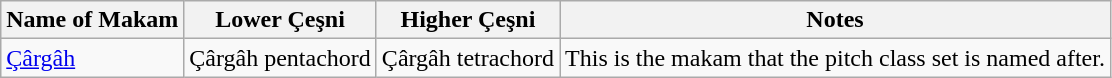<table class="wikitable">
<tr>
<th>Name of Makam</th>
<th>Lower Çeşni</th>
<th>Higher Çeşni</th>
<th>Notes</th>
</tr>
<tr>
<td><a href='#'>Çârgâh</a></td>
<td>Çârgâh pentachord</td>
<td>Çârgâh tetrachord</td>
<td>This is the makam that the pitch class set is named after.</td>
</tr>
</table>
